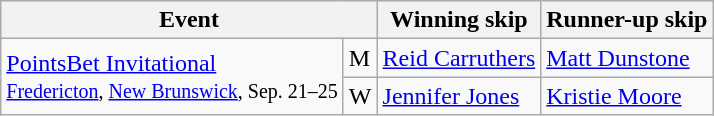<table class="wikitable">
<tr>
<th colspan="2">Event</th>
<th>Winning skip</th>
<th>Runner-up skip</th>
</tr>
<tr>
<td rowspan="2"><a href='#'>PointsBet Invitational</a> <br> <small><a href='#'>Fredericton</a>, <a href='#'>New Brunswick</a>, Sep. 21–25</small></td>
<td>M</td>
<td> <a href='#'>Reid Carruthers</a></td>
<td> <a href='#'>Matt Dunstone</a></td>
</tr>
<tr>
<td>W</td>
<td> <a href='#'>Jennifer Jones</a></td>
<td> <a href='#'>Kristie Moore</a></td>
</tr>
</table>
